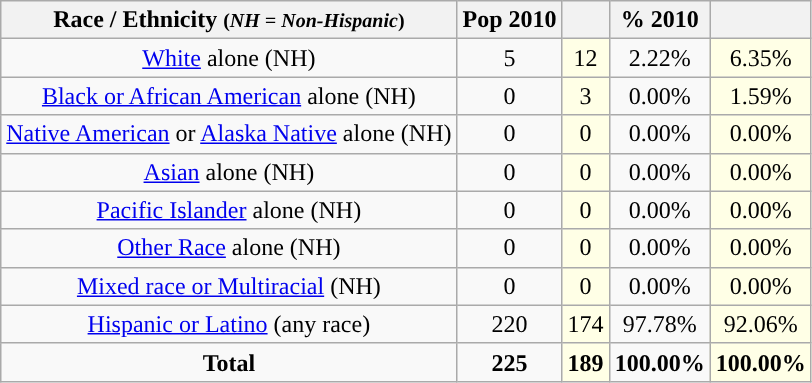<table class="wikitable" style="text-align:center;">
<tr>
<th>Race / Ethnicity <small>(<em>NH = Non-Hispanic</em>)</small></th>
<th>Pop 2010</th>
<th></th>
<th>% 2010</th>
<th></th>
</tr>
<tr>
<td><a href='#'>White</a> alone (NH)</td>
<td>5</td>
<td style='background: #ffffe6;'>12</td>
<td>2.22%</td>
<td style='background: #ffffe6;'>6.35%</td>
</tr>
<tr>
<td><a href='#'>Black or African American</a> alone (NH)</td>
<td>0</td>
<td style='background: #ffffe6;'>3</td>
<td>0.00%</td>
<td style='background: #ffffe6;'>1.59%</td>
</tr>
<tr>
<td><a href='#'>Native American</a> or <a href='#'>Alaska Native</a> alone (NH)</td>
<td>0</td>
<td style='background: #ffffe6;'>0</td>
<td>0.00%</td>
<td style='background: #ffffe6;'>0.00%</td>
</tr>
<tr>
<td><a href='#'>Asian</a> alone (NH)</td>
<td>0</td>
<td style='background: #ffffe6;'>0</td>
<td>0.00%</td>
<td style='background: #ffffe6;'>0.00%</td>
</tr>
<tr>
<td><a href='#'>Pacific Islander</a> alone (NH)</td>
<td>0</td>
<td style='background: #ffffe6;'>0</td>
<td>0.00%</td>
<td style='background: #ffffe6;'>0.00%</td>
</tr>
<tr>
<td><a href='#'>Other Race</a> alone (NH)</td>
<td>0</td>
<td style='background: #ffffe6;'>0</td>
<td>0.00%</td>
<td style='background: #ffffe6;'>0.00%</td>
</tr>
<tr>
<td><a href='#'>Mixed race or Multiracial</a> (NH)</td>
<td>0</td>
<td style='background: #ffffe6;'>0</td>
<td>0.00%</td>
<td style='background: #ffffe6;'>0.00%</td>
</tr>
<tr>
<td><a href='#'>Hispanic or Latino</a> (any race)</td>
<td>220</td>
<td style='background: #ffffe6;'>174</td>
<td>97.78%</td>
<td style='background: #ffffe6;'>92.06%</td>
</tr>
<tr>
<td><strong>Total</strong></td>
<td><strong>225</strong></td>
<td style='background: #ffffe6;'><strong>189</strong></td>
<td><strong>100.00%</strong></td>
<td style='background: #ffffe6;'><strong>100.00%</strong></td>
</tr>
</table>
